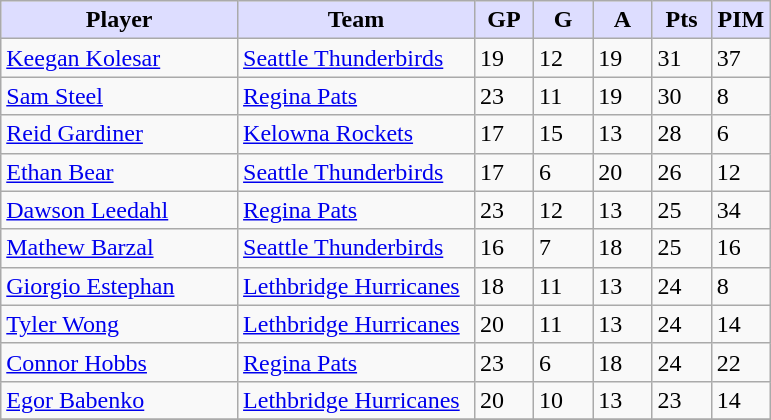<table class="wikitable">
<tr>
<th style="background:#ddf; width:30%;">Player</th>
<th style="background:#ddf; width:30%;">Team</th>
<th style="background:#ddf; width:7.5%;">GP</th>
<th style="background:#ddf; width:7.5%;">G</th>
<th style="background:#ddf; width:7.5%;">A</th>
<th style="background:#ddf; width:7.5%;">Pts</th>
<th style="background:#ddf; width:7.5%;">PIM</th>
</tr>
<tr>
<td><a href='#'>Keegan Kolesar</a></td>
<td><a href='#'>Seattle Thunderbirds</a></td>
<td>19</td>
<td>12</td>
<td>19</td>
<td>31</td>
<td>37</td>
</tr>
<tr>
<td><a href='#'>Sam Steel</a></td>
<td><a href='#'>Regina Pats</a></td>
<td>23</td>
<td>11</td>
<td>19</td>
<td>30</td>
<td>8</td>
</tr>
<tr>
<td><a href='#'>Reid Gardiner</a></td>
<td><a href='#'>Kelowna Rockets</a></td>
<td>17</td>
<td>15</td>
<td>13</td>
<td>28</td>
<td>6</td>
</tr>
<tr>
<td><a href='#'>Ethan Bear</a></td>
<td><a href='#'>Seattle Thunderbirds</a></td>
<td>17</td>
<td>6</td>
<td>20</td>
<td>26</td>
<td>12</td>
</tr>
<tr>
<td><a href='#'>Dawson Leedahl</a></td>
<td><a href='#'>Regina Pats</a></td>
<td>23</td>
<td>12</td>
<td>13</td>
<td>25</td>
<td>34</td>
</tr>
<tr>
<td><a href='#'>Mathew Barzal</a></td>
<td><a href='#'>Seattle Thunderbirds</a></td>
<td>16</td>
<td>7</td>
<td>18</td>
<td>25</td>
<td>16</td>
</tr>
<tr>
<td><a href='#'>Giorgio Estephan</a></td>
<td><a href='#'>Lethbridge Hurricanes</a></td>
<td>18</td>
<td>11</td>
<td>13</td>
<td>24</td>
<td>8</td>
</tr>
<tr>
<td><a href='#'>Tyler Wong</a></td>
<td><a href='#'>Lethbridge Hurricanes</a></td>
<td>20</td>
<td>11</td>
<td>13</td>
<td>24</td>
<td>14</td>
</tr>
<tr>
<td><a href='#'>Connor Hobbs</a></td>
<td><a href='#'>Regina Pats</a></td>
<td>23</td>
<td>6</td>
<td>18</td>
<td>24</td>
<td>22</td>
</tr>
<tr>
<td><a href='#'>Egor Babenko</a></td>
<td><a href='#'>Lethbridge Hurricanes</a></td>
<td>20</td>
<td>10</td>
<td>13</td>
<td>23</td>
<td>14</td>
</tr>
<tr>
</tr>
</table>
